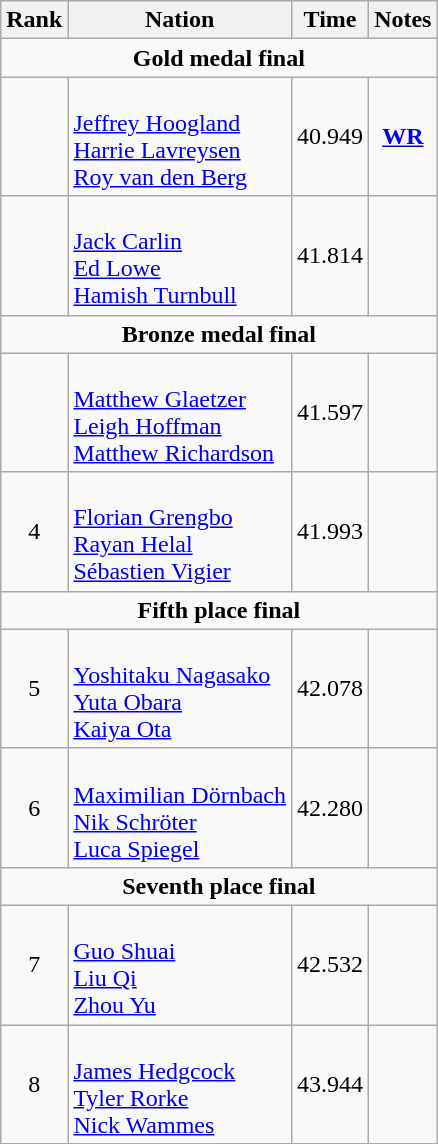<table class="wikitable" style="text-align:center">
<tr>
<th>Rank</th>
<th>Nation</th>
<th>Time</th>
<th>Notes</th>
</tr>
<tr>
<td colspan=4><strong>Gold medal final</strong></td>
</tr>
<tr>
<td></td>
<td align=left><br><a href='#'>Jeffrey Hoogland</a><br><a href='#'>Harrie Lavreysen</a><br><a href='#'>Roy van den Berg</a></td>
<td>40.949</td>
<td><strong><a href='#'>WR</a></strong></td>
</tr>
<tr>
<td></td>
<td align=left><br><a href='#'>Jack Carlin</a><br><a href='#'>Ed Lowe</a><br><a href='#'>Hamish Turnbull</a></td>
<td>41.814</td>
<td></td>
</tr>
<tr>
<td colspan=4><strong>Bronze medal final</strong></td>
</tr>
<tr>
<td></td>
<td align=left><br><a href='#'>Matthew Glaetzer</a><br><a href='#'>Leigh Hoffman</a><br><a href='#'>Matthew Richardson</a></td>
<td>41.597</td>
<td></td>
</tr>
<tr>
<td>4</td>
<td align=left><br><a href='#'>Florian Grengbo</a><br><a href='#'>Rayan Helal</a><br><a href='#'>Sébastien Vigier</a></td>
<td>41.993</td>
<td></td>
</tr>
<tr>
<td colspan=4><strong>Fifth place final</strong></td>
</tr>
<tr>
<td>5</td>
<td align=left><br><a href='#'>Yoshitaku Nagasako</a><br><a href='#'>Yuta Obara</a><br><a href='#'>Kaiya Ota</a></td>
<td>42.078</td>
<td></td>
</tr>
<tr>
<td>6</td>
<td align=left><br><a href='#'>Maximilian Dörnbach</a><br><a href='#'>Nik Schröter</a><br><a href='#'>Luca Spiegel</a></td>
<td>42.280</td>
<td></td>
</tr>
<tr>
<td colspan=4><strong>Seventh place final</strong></td>
</tr>
<tr>
<td>7</td>
<td align=left><br><a href='#'>Guo Shuai</a><br><a href='#'>Liu Qi</a><br><a href='#'>Zhou Yu</a></td>
<td>42.532</td>
<td></td>
</tr>
<tr>
<td>8</td>
<td align=left><br><a href='#'>James Hedgcock</a><br><a href='#'>Tyler Rorke</a><br><a href='#'>Nick Wammes</a></td>
<td>43.944</td>
<td></td>
</tr>
</table>
